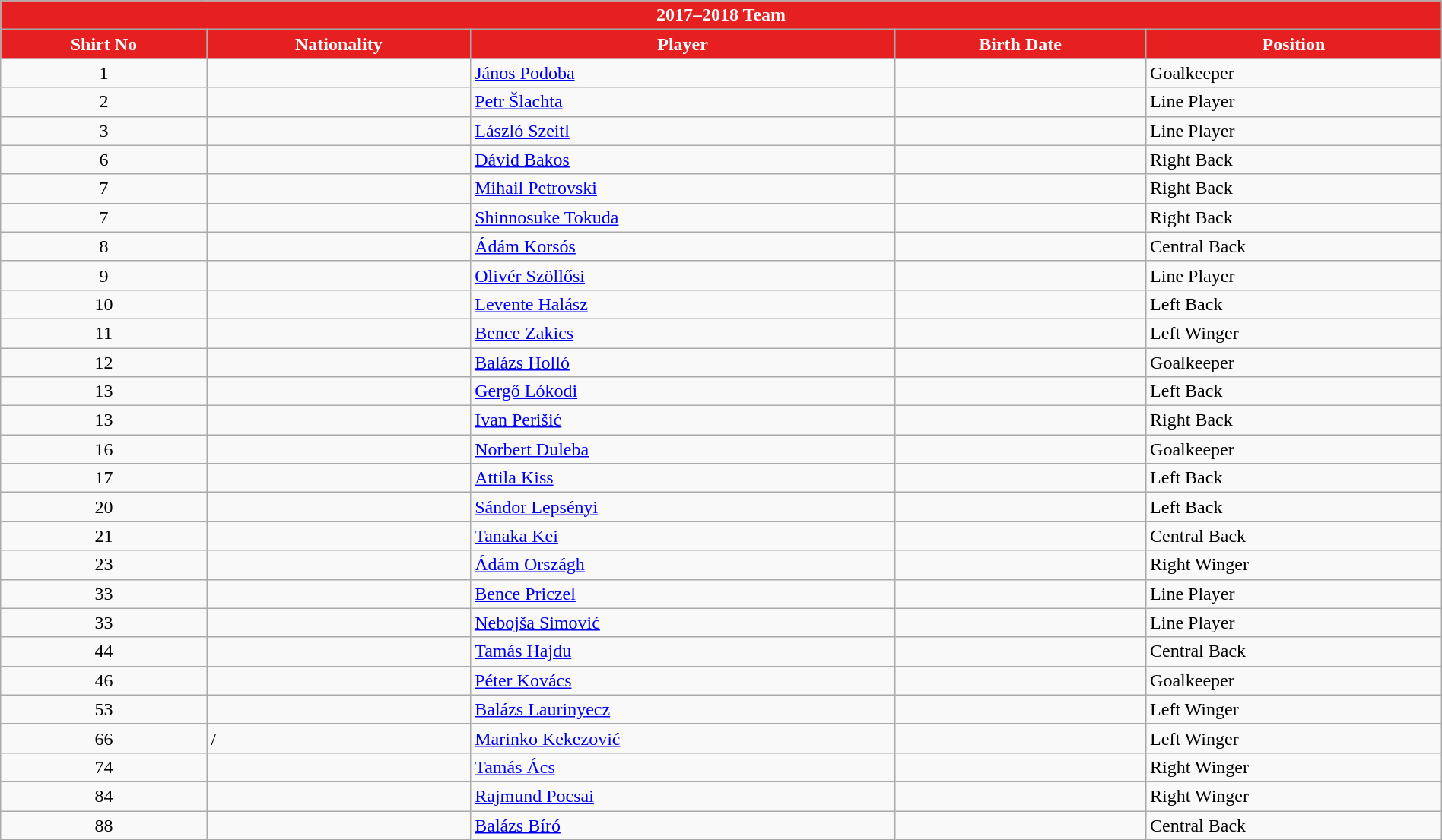<table class="wikitable collapsible collapsed" style="width:100%">
<tr>
<th colspan=5 style="background-color:#E62020;color:white;text-align:center;"> <strong>2017–2018 Team</strong></th>
</tr>
<tr>
<th style="color:white; background:#E62020">Shirt No</th>
<th style="color:white; background:#E62020">Nationality</th>
<th style="color:white; background:#E62020">Player</th>
<th style="color:white; background:#E62020">Birth Date</th>
<th style="color:white; background:#E62020">Position</th>
</tr>
<tr>
<td align=center>1</td>
<td></td>
<td><a href='#'>János Podoba</a></td>
<td></td>
<td>Goalkeeper</td>
</tr>
<tr>
<td align=center>2</td>
<td></td>
<td><a href='#'>Petr Šlachta</a></td>
<td></td>
<td>Line Player</td>
</tr>
<tr>
<td align=center>3</td>
<td></td>
<td><a href='#'>László Szeitl</a></td>
<td></td>
<td>Line Player</td>
</tr>
<tr>
<td align=center>6</td>
<td></td>
<td><a href='#'>Dávid Bakos</a></td>
<td></td>
<td>Right Back</td>
</tr>
<tr>
<td align=center>7</td>
<td></td>
<td><a href='#'>Mihail Petrovski</a></td>
<td></td>
<td>Right Back</td>
</tr>
<tr>
<td align=center>7</td>
<td></td>
<td><a href='#'>Shinnosuke Tokuda</a></td>
<td></td>
<td>Right Back</td>
</tr>
<tr>
<td align=center>8</td>
<td></td>
<td><a href='#'>Ádám Korsós</a></td>
<td></td>
<td>Central Back</td>
</tr>
<tr>
<td align=center>9</td>
<td></td>
<td><a href='#'>Olivér Szöllősi</a></td>
<td></td>
<td>Line Player</td>
</tr>
<tr>
<td align=center>10</td>
<td></td>
<td><a href='#'>Levente Halász</a></td>
<td></td>
<td>Left Back</td>
</tr>
<tr>
<td align=center>11</td>
<td></td>
<td><a href='#'>Bence Zakics</a></td>
<td></td>
<td>Left Winger</td>
</tr>
<tr>
<td align=center>12</td>
<td></td>
<td><a href='#'>Balázs Holló</a></td>
<td></td>
<td>Goalkeeper</td>
</tr>
<tr>
<td align=center>13</td>
<td></td>
<td><a href='#'>Gergő Lókodi</a></td>
<td></td>
<td>Left Back</td>
</tr>
<tr>
<td align=center>13</td>
<td></td>
<td><a href='#'>Ivan Perišić</a></td>
<td></td>
<td>Right Back</td>
</tr>
<tr>
<td align=center>16</td>
<td></td>
<td><a href='#'>Norbert Duleba</a></td>
<td></td>
<td>Goalkeeper</td>
</tr>
<tr>
<td align=center>17</td>
<td></td>
<td><a href='#'>Attila Kiss</a></td>
<td></td>
<td>Left Back</td>
</tr>
<tr>
<td align=center>20</td>
<td></td>
<td><a href='#'>Sándor Lepsényi</a></td>
<td></td>
<td>Left Back</td>
</tr>
<tr>
<td align=center>21</td>
<td></td>
<td><a href='#'>Tanaka Kei</a></td>
<td></td>
<td>Central Back</td>
</tr>
<tr>
<td align=center>23</td>
<td></td>
<td><a href='#'>Ádám Országh</a></td>
<td></td>
<td>Right Winger</td>
</tr>
<tr>
<td align=center>33</td>
<td></td>
<td><a href='#'>Bence Priczel</a></td>
<td></td>
<td>Line Player</td>
</tr>
<tr>
<td align=center>33</td>
<td></td>
<td><a href='#'>Nebojša Simović</a></td>
<td></td>
<td>Line Player</td>
</tr>
<tr>
<td align=center>44</td>
<td></td>
<td><a href='#'>Tamás Hajdu</a></td>
<td></td>
<td>Central Back</td>
</tr>
<tr>
<td align=center>46</td>
<td></td>
<td><a href='#'>Péter Kovács</a></td>
<td></td>
<td>Goalkeeper</td>
</tr>
<tr>
<td align=center>53</td>
<td></td>
<td><a href='#'>Balázs Laurinyecz</a></td>
<td></td>
<td>Left Winger</td>
</tr>
<tr>
<td align=center>66</td>
<td>/</td>
<td><a href='#'>Marinko Kekezović</a></td>
<td></td>
<td>Left Winger</td>
</tr>
<tr>
<td align=center>74</td>
<td></td>
<td><a href='#'>Tamás Ács</a></td>
<td></td>
<td>Right Winger</td>
</tr>
<tr>
<td align=center>84</td>
<td></td>
<td><a href='#'>Rajmund Pocsai</a></td>
<td></td>
<td>Right Winger</td>
</tr>
<tr>
<td align=center>88</td>
<td></td>
<td><a href='#'>Balázs Bíró</a></td>
<td></td>
<td>Central Back</td>
</tr>
</table>
